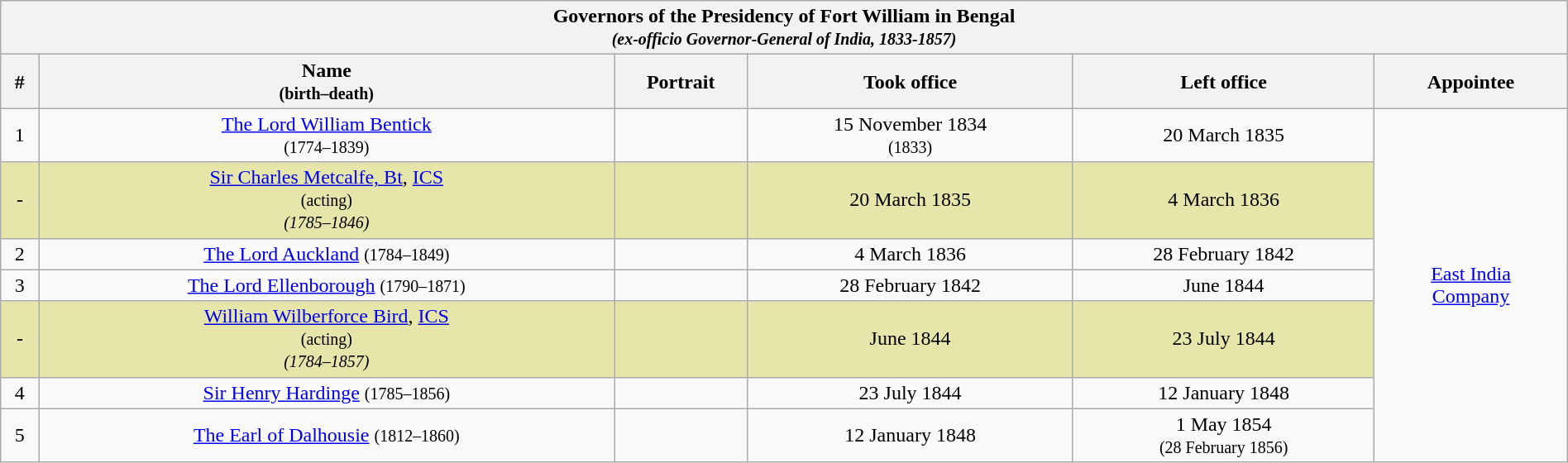<table class="wikitable" width="100%" style="text-align:center;">
<tr>
<th colspan="6"><strong>Governors of the Presidency of Fort William in Bengal</strong><br><small><strong><em>(ex-officio<em> Governor-General of India, 1833-1857)<strong></small></th>
</tr>
<tr>
<th>#</th>
<th>Name<br><small>(birth–death)</small></th>
<th width="100px">Portrait</th>
<th>Took office</th>
<th>Left office</th>
<th>Appointee</th>
</tr>
<tr align="center">
<td>1</td>
<td><a href='#'>The Lord William Bentick</a><br><small>(1774–1839)</small></td>
<td></td>
<td>15 November 1834<br><small>(1833)</small></td>
<td>20 March 1835</td>
<td rowspan="7"></strong><a href='#'>East India<br>Company</a><strong><br></td>
</tr>
<tr align="center">
<td style="background:#e6e6aa;">-</td>
<td style="background:#e6e6aa;"><a href='#'>Sir Charles Metcalfe, Bt</a>, <a href='#'>ICS</a><br><small></em>(acting)<em></small><br><small>(1785–1846)</small></td>
<td style="background:#e6e6aa;"></td>
<td style="background:#e6e6aa;">20 March 1835</td>
<td style="background:#e6e6aa;">4 March 1836</td>
</tr>
<tr align="center">
<td>2</td>
<td><a href='#'>The Lord Auckland</a> <small>(1784–1849)</small></td>
<td></td>
<td>4 March 1836</td>
<td>28 February 1842</td>
</tr>
<tr align="center">
<td>3</td>
<td><a href='#'>The Lord Ellenborough</a> <small>(1790–1871)</small></td>
<td></td>
<td>28 February 1842</td>
<td>June 1844</td>
</tr>
<tr align="center">
<td style="background:#e6e6aa;">-</td>
<td style="background:#e6e6aa;"><a href='#'>William Wilberforce Bird</a>, <a href='#'>ICS</a><br><small></em>(acting)<em></small><br><small>(1784–1857)</small></td>
<td style="background:#e6e6aa;"></td>
<td style="background:#e6e6aa;">June 1844</td>
<td style="background:#e6e6aa;">23 July 1844</td>
</tr>
<tr align="center">
<td>4</td>
<td><a href='#'>Sir Henry Hardinge</a> <small>(1785–1856)</small></td>
<td></td>
<td>23 July 1844</td>
<td>12 January 1848</td>
</tr>
<tr align="center">
<td>5</td>
<td><a href='#'>The Earl of Dalhousie</a> <small>(1812–1860)</small></td>
<td></td>
<td>12 January 1848</td>
<td>1 May 1854<br><small>(28 February 1856)</small></td>
</tr>
</table>
